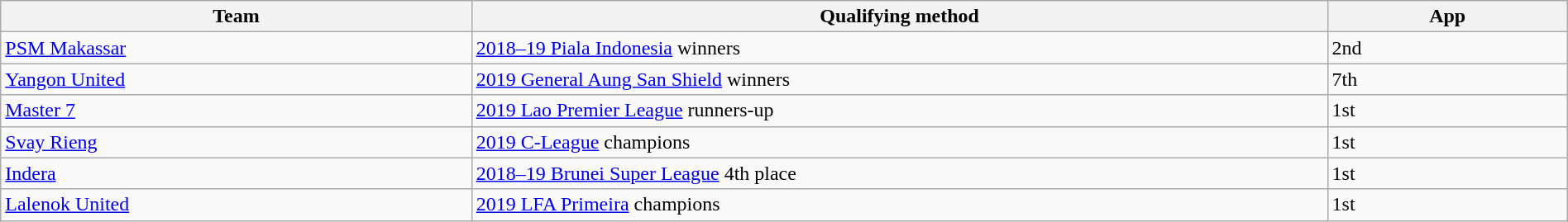<table class="wikitable" style="table-layout:fixed;width:100%;">
<tr>
<th width=30%>Team</th>
<th width=55%>Qualifying method</th>
<th width=15%>App </th>
</tr>
<tr>
<td> <a href='#'>PSM Makassar</a></td>
<td><a href='#'>2018–19 Piala Indonesia</a> winners</td>
<td>2nd </td>
</tr>
<tr>
<td> <a href='#'>Yangon United</a></td>
<td><a href='#'>2019 General Aung San Shield</a> winners</td>
<td>7th </td>
</tr>
<tr>
<td> <a href='#'>Master 7</a></td>
<td><a href='#'>2019 Lao Premier League</a> runners-up</td>
<td>1st</td>
</tr>
<tr>
<td> <a href='#'>Svay Rieng</a></td>
<td><a href='#'>2019 C-League</a> champions</td>
<td>1st</td>
</tr>
<tr>
<td> <a href='#'>Indera</a></td>
<td><a href='#'>2018–19 Brunei Super League</a> 4th place</td>
<td>1st</td>
</tr>
<tr>
<td> <a href='#'>Lalenok United</a></td>
<td><a href='#'>2019 LFA Primeira</a> champions</td>
<td>1st</td>
</tr>
</table>
